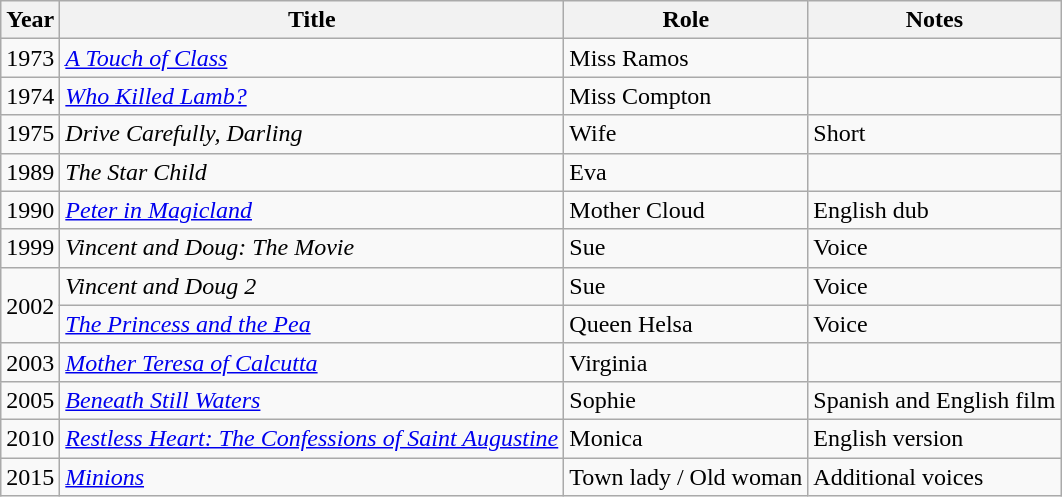<table class="wikitable">
<tr>
<th>Year</th>
<th>Title</th>
<th>Role</th>
<th class="unsortable">Notes</th>
</tr>
<tr>
<td>1973</td>
<td><em><a href='#'>A Touch of Class</a></em></td>
<td>Miss Ramos</td>
<td></td>
</tr>
<tr>
<td>1974</td>
<td><em><a href='#'>Who Killed Lamb?</a></em></td>
<td>Miss Compton</td>
<td></td>
</tr>
<tr>
<td>1975</td>
<td><em>Drive Carefully, Darling</em></td>
<td>Wife</td>
<td>Short</td>
</tr>
<tr>
<td>1989</td>
<td><em>The Star Child</em></td>
<td>Eva</td>
<td></td>
</tr>
<tr>
<td>1990</td>
<td><em><a href='#'>Peter in Magicland</a></em></td>
<td>Mother Cloud</td>
<td>English dub</td>
</tr>
<tr>
<td>1999</td>
<td><em>Vincent and Doug: The Movie</em></td>
<td>Sue</td>
<td>Voice</td>
</tr>
<tr>
<td rowspan="2">2002</td>
<td><em>Vincent and Doug 2</em></td>
<td>Sue</td>
<td>Voice</td>
</tr>
<tr>
<td><em><a href='#'>The Princess and the Pea</a></em></td>
<td>Queen Helsa</td>
<td>Voice</td>
</tr>
<tr>
<td>2003</td>
<td><em><a href='#'>Mother Teresa of Calcutta</a></em></td>
<td>Virginia</td>
<td></td>
</tr>
<tr>
<td>2005</td>
<td><em><a href='#'>Beneath Still Waters</a></em></td>
<td>Sophie</td>
<td>Spanish and English film</td>
</tr>
<tr>
<td>2010</td>
<td><em><a href='#'>Restless Heart: The Confessions of Saint Augustine</a></em></td>
<td>Monica</td>
<td>English version</td>
</tr>
<tr>
<td>2015</td>
<td><em><a href='#'>Minions</a></em></td>
<td>Town lady / Old woman</td>
<td>Additional voices</td>
</tr>
</table>
